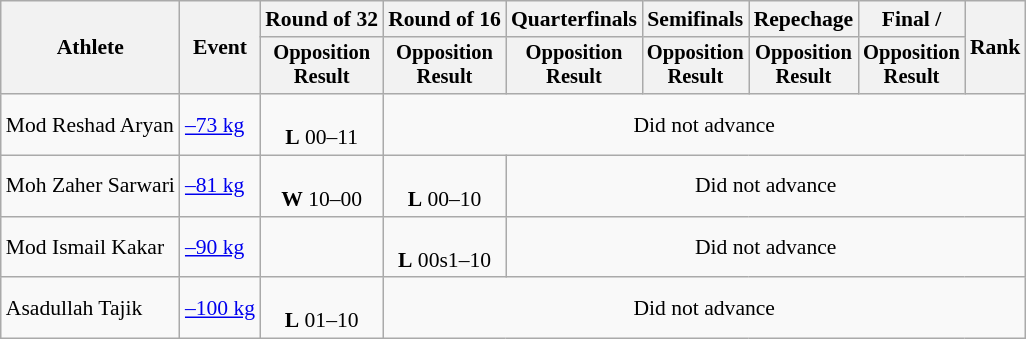<table class=wikitable style=font-size:90%;text-align:center>
<tr>
<th rowspan="2">Athlete</th>
<th rowspan="2">Event</th>
<th>Round of 32</th>
<th>Round of 16</th>
<th>Quarterfinals</th>
<th>Semifinals</th>
<th>Repechage</th>
<th>Final / </th>
<th rowspan=2>Rank</th>
</tr>
<tr style="font-size:95%">
<th>Opposition<br>Result</th>
<th>Opposition<br>Result</th>
<th>Opposition<br>Result</th>
<th>Opposition<br>Result</th>
<th>Opposition<br>Result</th>
<th>Opposition<br>Result</th>
</tr>
<tr>
<td align=left>Mod Reshad Aryan</td>
<td align=left><a href='#'>–73 kg</a></td>
<td><br><strong>L</strong> 00–11</td>
<td colspan=6>Did not advance</td>
</tr>
<tr>
<td align=left>Moh Zaher Sarwari</td>
<td align=left><a href='#'>–81 kg</a></td>
<td><br><strong>W</strong> 10–00</td>
<td><br><strong>L</strong> 00–10</td>
<td colspan=5>Did not advance</td>
</tr>
<tr>
<td align=left>Mod Ismail Kakar</td>
<td align=left><a href='#'>–90 kg</a></td>
<td></td>
<td><br><strong>L</strong> 00s1–10</td>
<td colspan=5>Did not advance</td>
</tr>
<tr>
<td align=left>Asadullah Tajik</td>
<td align=left><a href='#'>–100 kg</a></td>
<td><br><strong>L</strong> 01–10</td>
<td colspan=6>Did not advance</td>
</tr>
</table>
